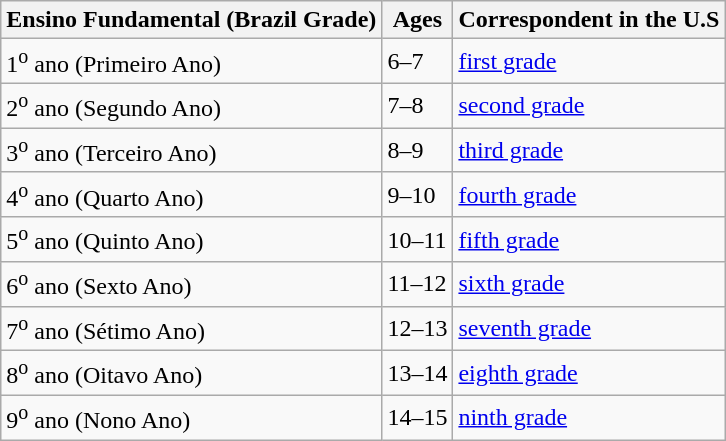<table class="wikitable">
<tr>
<th>Ensino Fundamental (Brazil Grade)</th>
<th>Ages</th>
<th>Correspondent in the U.S</th>
</tr>
<tr>
<td>1<sup>o</sup> ano (Primeiro Ano)</td>
<td>6–7</td>
<td><a href='#'>first grade</a></td>
</tr>
<tr>
<td>2<sup>o</sup> ano (Segundo Ano)</td>
<td>7–8</td>
<td><a href='#'>second grade</a></td>
</tr>
<tr>
<td>3<sup>o</sup> ano (Terceiro Ano)</td>
<td>8–9</td>
<td><a href='#'>third grade</a></td>
</tr>
<tr>
<td>4<sup>o</sup> ano (Quarto Ano)</td>
<td>9–10</td>
<td><a href='#'>fourth grade</a></td>
</tr>
<tr>
<td>5<sup>o</sup> ano (Quinto Ano)</td>
<td>10–11</td>
<td><a href='#'>fifth grade</a></td>
</tr>
<tr>
<td>6<sup>o</sup> ano (Sexto Ano)</td>
<td>11–12</td>
<td><a href='#'>sixth grade</a></td>
</tr>
<tr>
<td>7<sup>o</sup> ano (Sétimo Ano)</td>
<td>12–13</td>
<td><a href='#'>seventh grade</a></td>
</tr>
<tr>
<td>8<sup>o</sup> ano (Oitavo Ano)</td>
<td>13–14</td>
<td><a href='#'>eighth grade</a></td>
</tr>
<tr>
<td>9<sup>o</sup> ano (Nono Ano)</td>
<td>14–15</td>
<td><a href='#'>ninth grade</a></td>
</tr>
</table>
